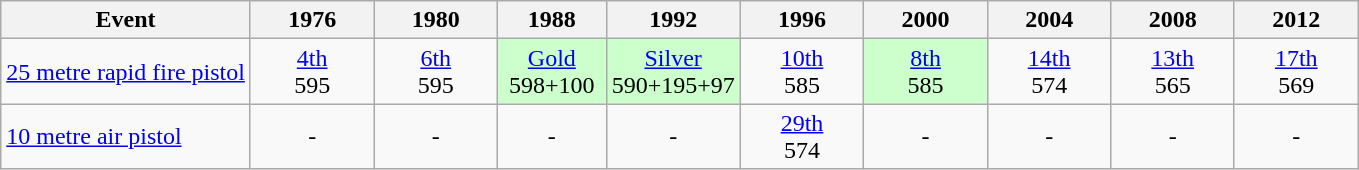<table class="wikitable" style="text-align: center">
<tr>
<th>Event</th>
<th width="75">1976<br></th>
<th width="75">1980<br></th>
<th width="65">1988<br></th>
<th width="75">1992<br></th>
<th width="75">1996<br></th>
<th width="75">2000<br></th>
<th width="75">2004<br></th>
<th width="75">2008<br></th>
<th width="75">2012<br></th>
</tr>
<tr>
<td align=left><a href='#'>25 metre rapid fire pistol</a></td>
<td><a href='#'>4th</a><br>595</td>
<td><a href='#'>6th</a><br>595</td>
<td style="background: #ccffcc"> <a href='#'>Gold</a><br>598+100</td>
<td style="background: #ccffcc"> <a href='#'>Silver</a><br>590+195+97</td>
<td><a href='#'>10th</a><br>585</td>
<td style="background: #ccffcc"><a href='#'>8th</a><br>585</td>
<td><a href='#'>14th</a><br>574</td>
<td><a href='#'>13th</a><br>565</td>
<td><a href='#'>17th</a><br>569</td>
</tr>
<tr>
<td align=left><a href='#'>10 metre air pistol</a></td>
<td>-</td>
<td>-</td>
<td>-</td>
<td>-</td>
<td><a href='#'>29th</a><br>574</td>
<td>-</td>
<td>-</td>
<td>-</td>
<td>-</td>
</tr>
</table>
